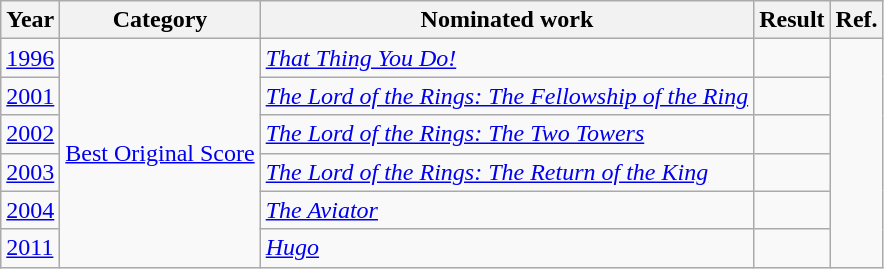<table class="wikitable">
<tr>
<th>Year</th>
<th>Category</th>
<th>Nominated work</th>
<th>Result</th>
<th>Ref.</th>
</tr>
<tr>
<td><a href='#'>1996</a></td>
<td rowspan="6"><a href='#'>Best Original Score</a></td>
<td><em><a href='#'>That Thing You Do!</a></em></td>
<td></td>
<td align="center" rowspan="6"></td>
</tr>
<tr>
<td><a href='#'>2001</a></td>
<td><em><a href='#'>The Lord of the Rings: The Fellowship of the Ring</a></em></td>
<td></td>
</tr>
<tr>
<td><a href='#'>2002</a></td>
<td><em><a href='#'>The Lord of the Rings: The Two Towers</a></em></td>
<td></td>
</tr>
<tr>
<td><a href='#'>2003</a></td>
<td><em><a href='#'>The Lord of the Rings: The Return of the King</a></em></td>
<td></td>
</tr>
<tr>
<td><a href='#'>2004</a></td>
<td><em><a href='#'>The Aviator</a></em></td>
<td></td>
</tr>
<tr>
<td><a href='#'>2011</a></td>
<td><em><a href='#'>Hugo</a></em></td>
<td></td>
</tr>
</table>
